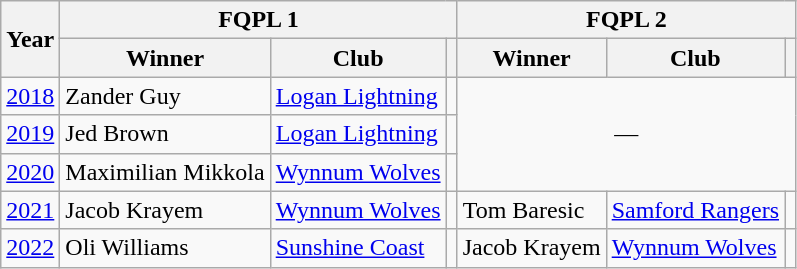<table class="wikitable sortable">
<tr>
<th rowspan="2">Year</th>
<th colspan="3">FQPL 1</th>
<th colspan="3">FQPL 2</th>
</tr>
<tr>
<th>Winner</th>
<th>Club</th>
<th></th>
<th>Winner</th>
<th>Club</th>
<th></th>
</tr>
<tr>
<td><a href='#'>2018</a></td>
<td> Zander Guy</td>
<td><a href='#'>Logan Lightning</a></td>
<td></td>
<td align="center" colspan="3" rowspan="3">—</td>
</tr>
<tr>
<td><a href='#'>2019</a></td>
<td> Jed Brown</td>
<td><a href='#'>Logan Lightning</a></td>
<td></td>
</tr>
<tr>
<td><a href='#'>2020</a></td>
<td> Maximilian Mikkola</td>
<td><a href='#'>Wynnum Wolves</a></td>
<td></td>
</tr>
<tr>
<td><a href='#'>2021</a></td>
<td> Jacob Krayem</td>
<td><a href='#'>Wynnum Wolves</a></td>
<td></td>
<td> Tom Baresic</td>
<td><a href='#'>Samford Rangers</a></td>
<td></td>
</tr>
<tr>
<td><a href='#'>2022</a></td>
<td> Oli Williams</td>
<td><a href='#'>Sunshine Coast</a></td>
<td></td>
<td>Jacob Krayem</td>
<td><a href='#'>Wynnum Wolves</a></td>
<td></td>
</tr>
</table>
